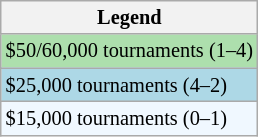<table class=wikitable style="font-size:85%">
<tr>
<th>Legend</th>
</tr>
<tr style="background:#addfad;">
<td>$50/60,000 tournaments (1–4)</td>
</tr>
<tr style="background:lightblue;">
<td>$25,000 tournaments (4–2)</td>
</tr>
<tr style="background:#f0f8ff;">
<td>$15,000 tournaments (0–1)</td>
</tr>
</table>
